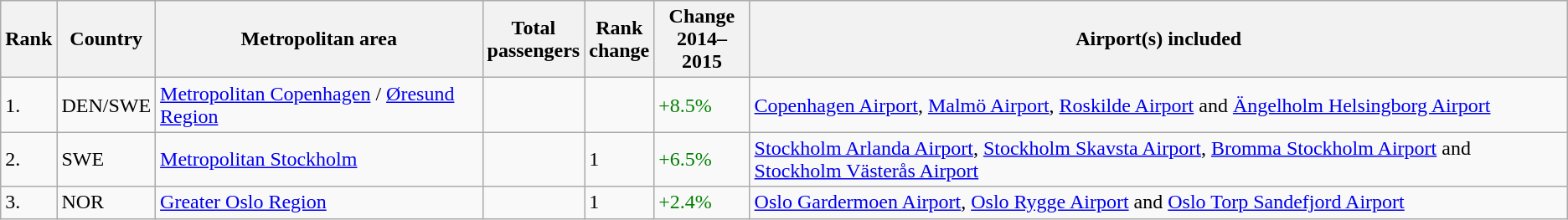<table class="wikitable sortable">
<tr>
<th>Rank</th>
<th>Country</th>
<th>Metropolitan area</th>
<th>Total<br>passengers</th>
<th>Rank<br>change</th>
<th>Change<br>2014–2015</th>
<th>Airport(s) included</th>
</tr>
<tr>
<td>1.</td>
<td>DEN/SWE</td>
<td><a href='#'>Metropolitan Copenhagen</a> / <a href='#'>Øresund Region</a></td>
<td></td>
<td></td>
<td style="color:green">+8.5%</td>
<td><a href='#'>Copenhagen Airport</a>, <a href='#'>Malmö Airport</a>, <a href='#'>Roskilde Airport</a> and <a href='#'>Ängelholm Helsingborg Airport</a></td>
</tr>
<tr>
<td>2.</td>
<td>SWE</td>
<td><a href='#'>Metropolitan Stockholm</a></td>
<td></td>
<td>1</td>
<td style="color:green">+6.5%</td>
<td><a href='#'>Stockholm Arlanda Airport</a>, <a href='#'>Stockholm Skavsta Airport</a>, <a href='#'>Bromma Stockholm Airport</a> and <a href='#'>Stockholm Västerås Airport</a></td>
</tr>
<tr>
<td>3.</td>
<td>NOR</td>
<td><a href='#'>Greater Oslo Region</a></td>
<td></td>
<td>1</td>
<td style="color:green">+2.4%</td>
<td><a href='#'>Oslo Gardermoen Airport</a>, <a href='#'>Oslo Rygge Airport</a> and <a href='#'>Oslo Torp Sandefjord Airport</a></td>
</tr>
</table>
